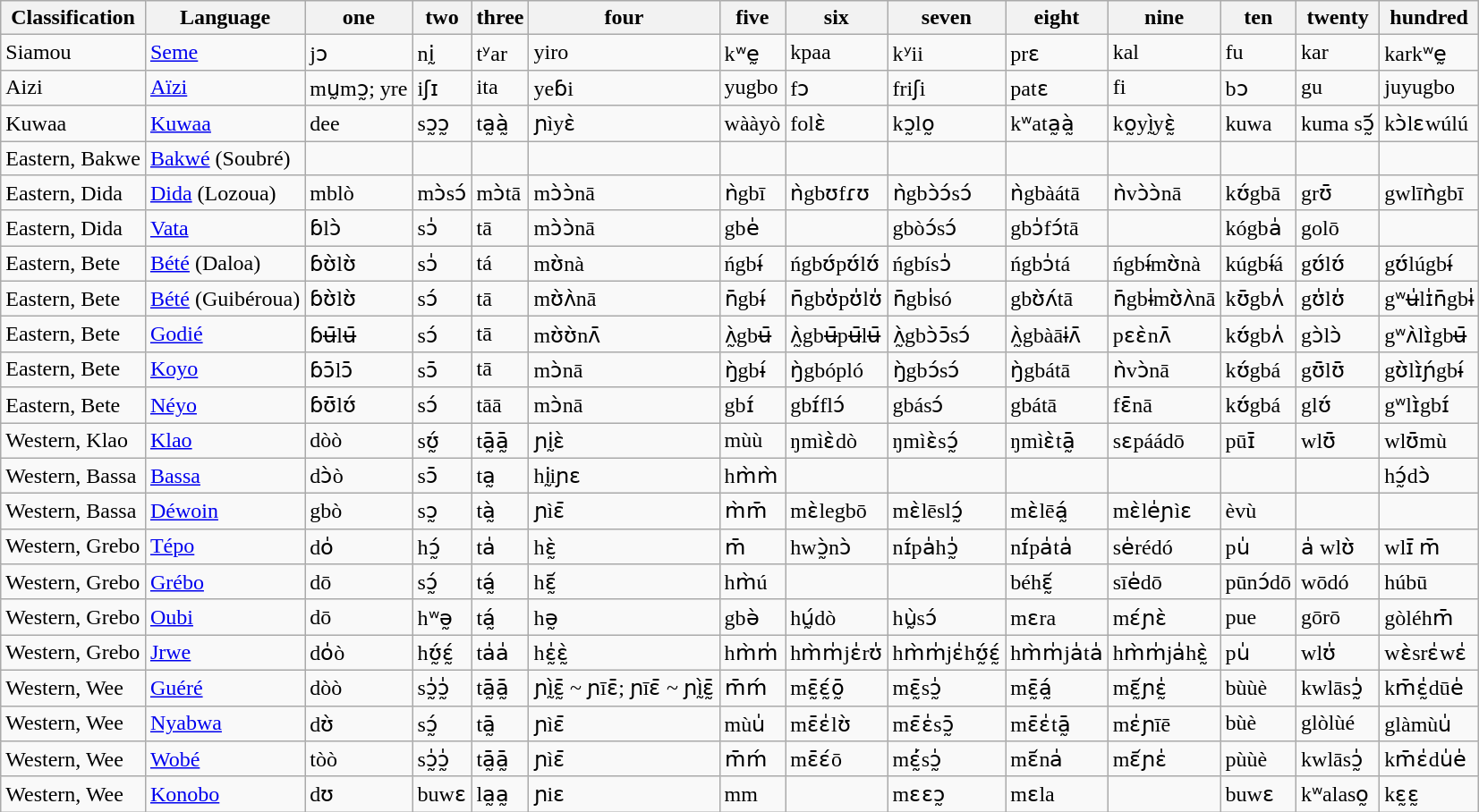<table class="wikitable sortable">
<tr>
<th>Classification</th>
<th>Language</th>
<th>one</th>
<th>two</th>
<th>three</th>
<th>four</th>
<th>five</th>
<th>six</th>
<th>seven</th>
<th>eight</th>
<th>nine</th>
<th>ten</th>
<th>twenty</th>
<th>hundred</th>
</tr>
<tr>
<td>Siamou</td>
<td><a href='#'>Seme</a></td>
<td>jɔ</td>
<td>nḭ</td>
<td>tʸar</td>
<td>yiro</td>
<td>kʷḛ</td>
<td>kpaa</td>
<td>kʸii</td>
<td>prɛ</td>
<td>kal</td>
<td>fu</td>
<td>kar</td>
<td>karkʷḛ</td>
</tr>
<tr>
<td>Aizi</td>
<td><a href='#'>Aïzi</a></td>
<td>mṵmɔ̰; yre</td>
<td>iʃɪ</td>
<td>ita</td>
<td>yeɓi</td>
<td>yugbo</td>
<td>fɔ</td>
<td>friʃi</td>
<td>patɛ</td>
<td>fi</td>
<td>bɔ</td>
<td>gu</td>
<td>juyugbo</td>
</tr>
<tr>
<td>Kuwaa</td>
<td><a href='#'>Kuwaa</a></td>
<td>dee</td>
<td>sɔ̰ɔ̰</td>
<td>ta̰à̰</td>
<td>ɲìyɛ̀</td>
<td>wààyò</td>
<td>folɛ̀</td>
<td>kɔ̰lo̰</td>
<td>kʷata̰à̰</td>
<td>ko̰yḭ̀yɛ̰̀</td>
<td>kuwa</td>
<td>kuma sɔ̰᷄</td>
<td>kɔ̀lɛwúlú</td>
</tr>
<tr>
<td>Eastern, Bakwe</td>
<td><a href='#'>Bakwé</a> (Soubré)</td>
<td></td>
<td></td>
<td></td>
<td></td>
<td></td>
<td></td>
<td></td>
<td></td>
<td></td>
<td></td>
<td></td>
<td></td>
</tr>
<tr>
<td>Eastern, Dida</td>
<td><a href='#'>Dida</a> (Lozoua)</td>
<td>mblò</td>
<td>mɔ̀sɔ́</td>
<td>mɔ̀tā</td>
<td>mɔ̀ɔ̀nā</td>
<td>ǹgbī</td>
<td>ǹgbʊfɾʊ</td>
<td>ǹgbɔ̀ɔ́sɔ́</td>
<td>ǹgbàátā</td>
<td>ǹvɔ̀ɔ̀nā</td>
<td>kʊ́gbā</td>
<td>grʊ̄</td>
<td>gwlīǹgbī</td>
</tr>
<tr>
<td>Eastern, Dida</td>
<td><a href='#'>Vata</a></td>
<td>ɓlɔ̀</td>
<td>sɔ̍</td>
<td>tā</td>
<td>mɔ̀ɔ̀nā</td>
<td>gbe̍</td>
<td></td>
<td>gbòɔ́sɔ́</td>
<td>gbɔ̍fɔ́tā</td>
<td></td>
<td>kógba̍</td>
<td>golō</td>
<td></td>
</tr>
<tr>
<td>Eastern, Bete</td>
<td><a href='#'>Bété</a> (Daloa)</td>
<td>ɓʊ̀lʊ̀</td>
<td>sɔ̍</td>
<td>tá</td>
<td>mʊ̀nà</td>
<td>ńgbɨ́</td>
<td>ńgbʊ́pʊ́lʊ́</td>
<td>ńgbísɔ̍</td>
<td>ńgbɔ̍tá</td>
<td>ńgbɨ́mʊ̀nà</td>
<td>kúgbɨ́á</td>
<td>gʊ́lʊ́</td>
<td>gʊ́lúgbɨ́</td>
</tr>
<tr>
<td>Eastern, Bete</td>
<td><a href='#'>Bété</a> (Guibéroua)</td>
<td>ɓʊ̀lʊ̀</td>
<td>sɔ́</td>
<td>tā</td>
<td>mʊ̀ʌ̀nā</td>
<td>n̄gbɨ́</td>
<td>n̄gbʊ̍pʊ̍lʊ̍</td>
<td>n̄gbi̍só</td>
<td>gbʊ̀ʌ́tā</td>
<td>n̄gbɨ̍mʊ̀ʌ̀nā</td>
<td>kʊ̄gbʌ̍</td>
<td>gʊ̍lʊ̍</td>
<td>gʷʉ̍lɪ̍n̄gbɨ̍</td>
</tr>
<tr>
<td>Eastern, Bete</td>
<td><a href='#'>Godié</a></td>
<td>ɓʉ̄lʉ̄</td>
<td>sɔ́</td>
<td>tā</td>
<td>mʊ̀ʊ̀nʌ̄</td>
<td>ʌ̰̀gbʉ̄</td>
<td>ʌ̰̀gbʉ̄pʉ̄lʉ̄</td>
<td>ʌ̰̀gbɔ̀ɔ̄sɔ́</td>
<td>ʌ̰̀gbàāɨʌ̄</td>
<td>pɛɛ̀nʌ̄</td>
<td>kʊ́gbʌ̍</td>
<td>gɔ̀lɔ̀</td>
<td>gʷʌ̀lɪ̀gbʉ̄</td>
</tr>
<tr>
<td>Eastern, Bete</td>
<td><a href='#'>Koyo</a></td>
<td>ɓɔ̄lɔ̄</td>
<td>sɔ̄</td>
<td>tā</td>
<td>mɔ̀nā</td>
<td>ŋ̀gbɨ́</td>
<td>ŋ̀gbópló</td>
<td>ŋ̀gbɔ́sɔ́</td>
<td>ŋ̀gbátā</td>
<td>ǹvɔ̀nā</td>
<td>kʊ́gbá</td>
<td>gʊ̄lʊ̄</td>
<td>gʊ̀lɪ̀ɲ́gbɨ́</td>
</tr>
<tr>
<td>Eastern, Bete</td>
<td><a href='#'>Néyo</a></td>
<td>ɓʊ̄lʊ́</td>
<td>sɔ́</td>
<td>tāā</td>
<td>mɔ̀nā</td>
<td>gbɪ́</td>
<td>gbɪ́flɔ́</td>
<td>gbásɔ́</td>
<td>gbátā</td>
<td>fɛ̄nā</td>
<td>kʊ́gbá</td>
<td>glʊ́</td>
<td>gʷlɪ̀gbɪ́</td>
</tr>
<tr>
<td>Western, Klao</td>
<td><a href='#'>Klao</a></td>
<td>dòò</td>
<td>sʊ̰́</td>
<td>tā̰ā̰</td>
<td>ɲḭɛ̀</td>
<td>mùù</td>
<td>ŋmìɛ̀dò</td>
<td>ŋmìɛ̀sɔ̰́</td>
<td>ŋmìɛ̀tā̰</td>
<td>sɛpáádō</td>
<td>pūɪ̄</td>
<td>wlʊ̄</td>
<td>wlʊ̄mù</td>
</tr>
<tr>
<td>Western, Bassa</td>
<td><a href='#'>Bassa</a></td>
<td>dɔ̀ò</td>
<td>sɔ̄</td>
<td>ta̰</td>
<td>hḭiɲɛ</td>
<td>hm̀m̀</td>
<td></td>
<td></td>
<td></td>
<td></td>
<td></td>
<td></td>
<td>hɔ̰́dɔ̀</td>
</tr>
<tr>
<td>Western, Bassa</td>
<td><a href='#'>Déwoin</a></td>
<td>gbò</td>
<td>sɔ̰</td>
<td>tà̰</td>
<td>ɲìɛ̄</td>
<td>m̀m̄</td>
<td>mɛ̀legbō</td>
<td>mɛ̀lēslɔ̰́</td>
<td>mɛ̀lēá̰</td>
<td>mɛ̀le̍ɲìɛ</td>
<td>èvù</td>
<td></td>
<td></td>
</tr>
<tr>
<td>Western, Grebo</td>
<td><a href='#'>Tépo</a></td>
<td>do̍</td>
<td>hɔ̰́</td>
<td>ta̍</td>
<td>hɛ̰̀</td>
<td>m̄</td>
<td>hwɔ̰̀nɔ̀</td>
<td>nɪ́pa̍hɔ̰̍</td>
<td>nɪ́pa̍ta̍</td>
<td>se̍rédó</td>
<td>pu̍</td>
<td>a̍ wlʊ̀</td>
<td>wlɪ̄ m̄</td>
</tr>
<tr>
<td>Western, Grebo</td>
<td><a href='#'>Grébo</a></td>
<td>dō</td>
<td>sɔ̰́</td>
<td>tá̰</td>
<td>hɛ̰᷄</td>
<td>hm̀ú</td>
<td></td>
<td></td>
<td>béhɛ̰᷄</td>
<td>sīe̍dō</td>
<td>pūnɔ́dō</td>
<td>wōdó</td>
<td>húbū</td>
</tr>
<tr>
<td>Western, Grebo</td>
<td><a href='#'>Oubi</a></td>
<td>dō</td>
<td>hʷə̰</td>
<td>tá̰</td>
<td>hə̰</td>
<td>gbə̀</td>
<td>hṵ́dò</td>
<td>hṵ̀sɔ́</td>
<td>mɛra</td>
<td>mɛ́ɲɛ̀</td>
<td>pue</td>
<td>gōrō</td>
<td>gòléhm̄</td>
</tr>
<tr>
<td>Western, Grebo</td>
<td><a href='#'>Jrwe</a></td>
<td>do̍ò</td>
<td>hʊ̰́ɛ̰́</td>
<td>ta̍a̍</td>
<td>hɛ̰̍ɛ̰̀</td>
<td>hm̀m̍</td>
<td>hm̀m̍jɛ̍rʊ̍</td>
<td>hm̀m̍jɛ̍hʊ̰́ɛ̰́</td>
<td>hm̀m̍ja̍ta̍</td>
<td>hm̀m̍ja̍hɛ̰̀</td>
<td>pu̍</td>
<td>wlʊ̍</td>
<td>wɛ̀srɛ̍wɛ̍</td>
</tr>
<tr>
<td>Western, Wee</td>
<td><a href='#'>Guéré</a></td>
<td>dòò</td>
<td>sɔ̰̍ɔ̰̍</td>
<td>tā̰ā̰</td>
<td>ɲḭ̀ɛ̰̄ ~ ɲīɛ̄; ɲīɛ̄ ~ ɲḭ̀ɛ̰̄</td>
<td>m̄ḿ</td>
<td>mɛ̰̄ɛ̰́ō̰</td>
<td>mɛ̰̄sɔ̰̍</td>
<td>mɛ̰̄á̰</td>
<td>mɛ̰᷄ɲɛ̰̍</td>
<td>bùùè</td>
<td>kwlāsɔ̰̍</td>
<td>km̄ɛ̰̍dūe̍</td>
</tr>
<tr>
<td>Western, Wee</td>
<td><a href='#'>Nyabwa</a></td>
<td>dʊ̀</td>
<td>sɔ̰́</td>
<td>tā̰</td>
<td>ɲìɛ̄</td>
<td>mùu̍</td>
<td>mɛ̄ɛ̍lʊ̀</td>
<td>mɛ̄ɛ̍sɔ̰̄</td>
<td>mɛ̄ɛ̍tā̰</td>
<td>mɛ̍ɲīē</td>
<td>bùè</td>
<td>glòlùé</td>
<td>glàmùu̍</td>
</tr>
<tr>
<td>Western, Wee</td>
<td><a href='#'>Wobé</a></td>
<td>tòò</td>
<td>sɔ̰̍ɔ̰̍</td>
<td>tā̰ā̰</td>
<td>ɲìɛ̄</td>
<td>m̄ḿ</td>
<td>mɛ̄ɛ́ō</td>
<td>mɛ̰̍́sɔ̰̍</td>
<td>mɛ᷄na̍</td>
<td>mɛ᷄ɲɛ̍</td>
<td>pùùè</td>
<td>kwlāsɔ̰̍</td>
<td>km̄ɛ̍du̍e̍</td>
</tr>
<tr>
<td>Western, Wee</td>
<td><a href='#'>Konobo</a></td>
<td>dʊ</td>
<td>buwɛ</td>
<td>la̰a̰</td>
<td>ɲiɛ</td>
<td>mm</td>
<td></td>
<td>mɛɛɔ̰</td>
<td>mɛla</td>
<td></td>
<td>buwɛ</td>
<td>kʷalaso̰</td>
<td>kɛ̰ɛ̰</td>
</tr>
</table>
